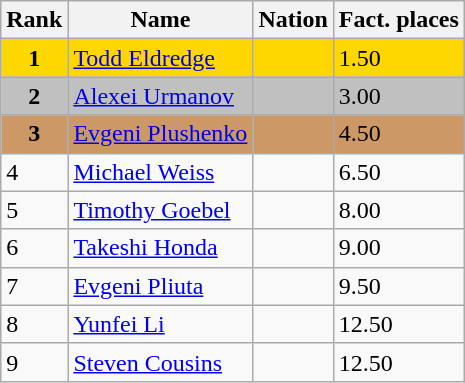<table class="wikitable">
<tr>
<th>Rank</th>
<th>Name</th>
<th>Nation</th>
<th>Fact. places</th>
</tr>
<tr bgcolor="gold">
<td align="center"><strong>1</strong></td>
<td><a href='#'>Todd Eldredge</a></td>
<td></td>
<td>1.50</td>
</tr>
<tr bgcolor="silver">
<td align="center"><strong>2</strong></td>
<td><a href='#'>Alexei Urmanov</a></td>
<td></td>
<td>3.00</td>
</tr>
<tr bgcolor="cc9966">
<td align="center"><strong>3</strong></td>
<td><a href='#'>Evgeni Plushenko</a></td>
<td></td>
<td>4.50</td>
</tr>
<tr>
<td>4</td>
<td><a href='#'>Michael Weiss</a></td>
<td></td>
<td>6.50</td>
</tr>
<tr>
<td>5</td>
<td><a href='#'>Timothy Goebel</a></td>
<td></td>
<td>8.00</td>
</tr>
<tr>
<td>6</td>
<td><a href='#'>Takeshi Honda</a></td>
<td></td>
<td>9.00</td>
</tr>
<tr>
<td>7</td>
<td><a href='#'>Evgeni Pliuta</a></td>
<td></td>
<td>9.50</td>
</tr>
<tr>
<td>8</td>
<td><a href='#'>Yunfei Li</a></td>
<td></td>
<td>12.50</td>
</tr>
<tr>
<td>9</td>
<td><a href='#'>Steven Cousins</a></td>
<td></td>
<td>12.50</td>
</tr>
</table>
